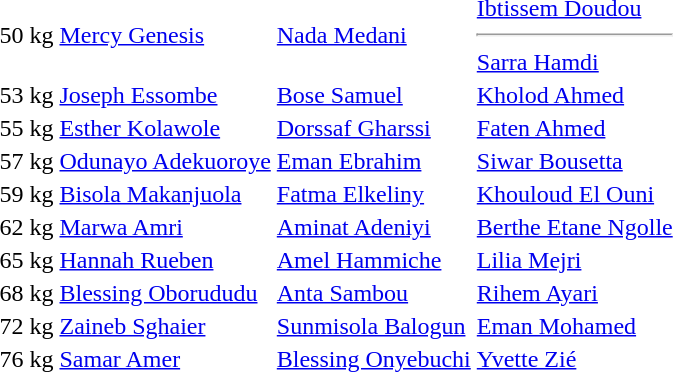<table>
<tr>
<td>50 kg</td>
<td> <a href='#'>Mercy Genesis</a></td>
<td> <a href='#'>Nada Medani</a></td>
<td> <a href='#'>Ibtissem Doudou</a><hr> <a href='#'>Sarra Hamdi</a></td>
</tr>
<tr>
<td>53 kg</td>
<td> <a href='#'>Joseph Essombe</a></td>
<td> <a href='#'>Bose Samuel</a></td>
<td> <a href='#'>Kholod Ahmed</a></td>
</tr>
<tr>
<td>55 kg</td>
<td> <a href='#'>Esther Kolawole</a></td>
<td> <a href='#'>Dorssaf Gharssi</a></td>
<td> <a href='#'>Faten Ahmed</a></td>
</tr>
<tr>
<td>57 kg</td>
<td> <a href='#'>Odunayo Adekuoroye</a></td>
<td> <a href='#'>Eman Ebrahim</a></td>
<td> <a href='#'>Siwar Bousetta</a></td>
</tr>
<tr>
<td>59 kg</td>
<td> <a href='#'>Bisola Makanjuola</a></td>
<td> <a href='#'>Fatma Elkeliny</a></td>
<td> <a href='#'>Khouloud El Ouni</a></td>
</tr>
<tr>
<td>62 kg</td>
<td> <a href='#'>Marwa Amri</a></td>
<td> <a href='#'>Aminat Adeniyi</a></td>
<td> <a href='#'>Berthe Etane Ngolle</a></td>
</tr>
<tr>
<td>65 kg</td>
<td> <a href='#'>Hannah Rueben</a></td>
<td> <a href='#'>Amel Hammiche</a></td>
<td> <a href='#'>Lilia Mejri</a></td>
</tr>
<tr>
<td>68 kg</td>
<td> <a href='#'>Blessing Oborududu</a></td>
<td> <a href='#'>Anta Sambou</a></td>
<td> <a href='#'>Rihem Ayari</a></td>
</tr>
<tr>
<td>72 kg</td>
<td> <a href='#'>Zaineb Sghaier</a></td>
<td> <a href='#'>Sunmisola Balogun</a></td>
<td> <a href='#'>Eman Mohamed</a></td>
</tr>
<tr>
<td>76 kg</td>
<td> <a href='#'>Samar Amer</a></td>
<td> <a href='#'>Blessing Onyebuchi</a></td>
<td> <a href='#'>Yvette Zié</a></td>
</tr>
</table>
